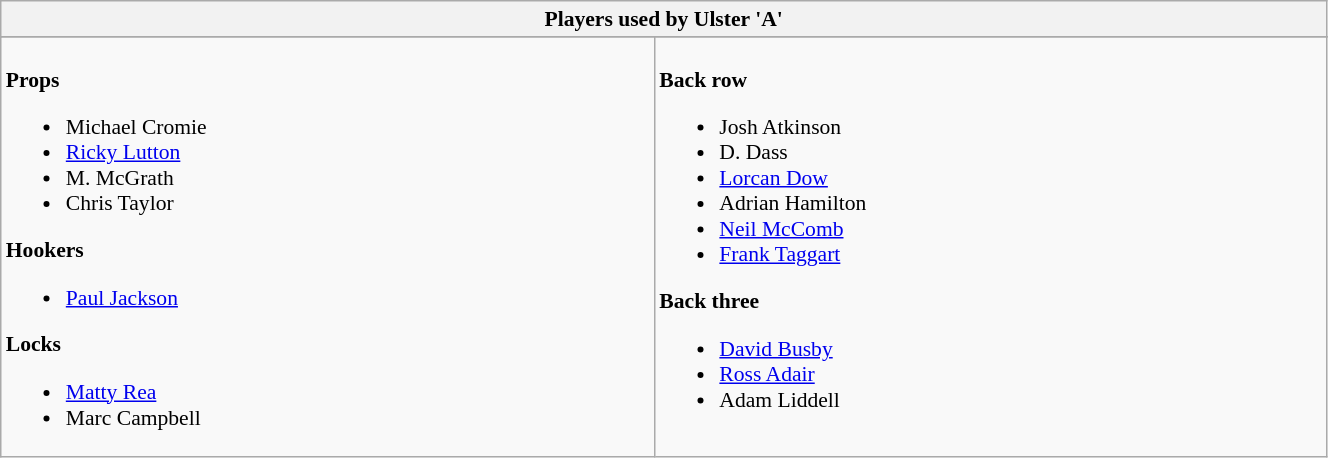<table class="wikitable" style="text-align:left; font-size:90%; width:70%">
<tr>
<th colspan="100%">Players used by Ulster 'A'</th>
</tr>
<tr>
</tr>
<tr valign="top">
<td><br><strong>Props</strong><ul><li> Michael Cromie</li><li> <a href='#'>Ricky Lutton</a></li><li> M. McGrath</li><li> Chris Taylor</li></ul><strong>Hookers</strong><ul><li> <a href='#'>Paul Jackson</a></li></ul><strong>Locks</strong><ul><li> <a href='#'>Matty Rea</a></li><li> Marc Campbell</li></ul></td>
<td><br><strong>Back row</strong><ul><li> Josh Atkinson</li><li> D. Dass</li><li> <a href='#'>Lorcan Dow</a></li><li> Adrian Hamilton</li><li> <a href='#'>Neil McComb</a></li><li> <a href='#'>Frank Taggart</a></li></ul><strong>Back three</strong><ul><li> <a href='#'>David Busby</a></li><li> <a href='#'>Ross Adair</a></li><li> Adam Liddell</li></ul></td>
</tr>
</table>
